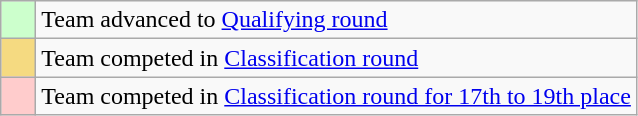<table class="wikitable">
<tr>
<td style="background: #ccffcc;">    </td>
<td>Team advanced to <a href='#'>Qualifying round</a></td>
</tr>
<tr>
<td style="background: #F5DA81;">    </td>
<td>Team competed in <a href='#'>Classification round</a></td>
</tr>
<tr>
<td style="background: #ffcccc;">    </td>
<td>Team competed in <a href='#'>Classification round for 17th to 19th place</a></td>
</tr>
</table>
